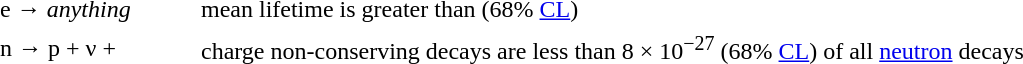<table border="0" cellpadding="2">
<tr>
<td></td>
<td style="width: 8em">e → <em>anything</em></td>
<td>mean lifetime is greater than  (68% <a href='#'>CL</a>)</td>
</tr>
<tr>
<td></td>
<td>n → p + ν + </td>
<td>charge non-conserving decays are less than 8 × 10<sup>−27</sup> (68% <a href='#'>CL</a>) of all <a href='#'>neutron</a> decays</td>
</tr>
</table>
